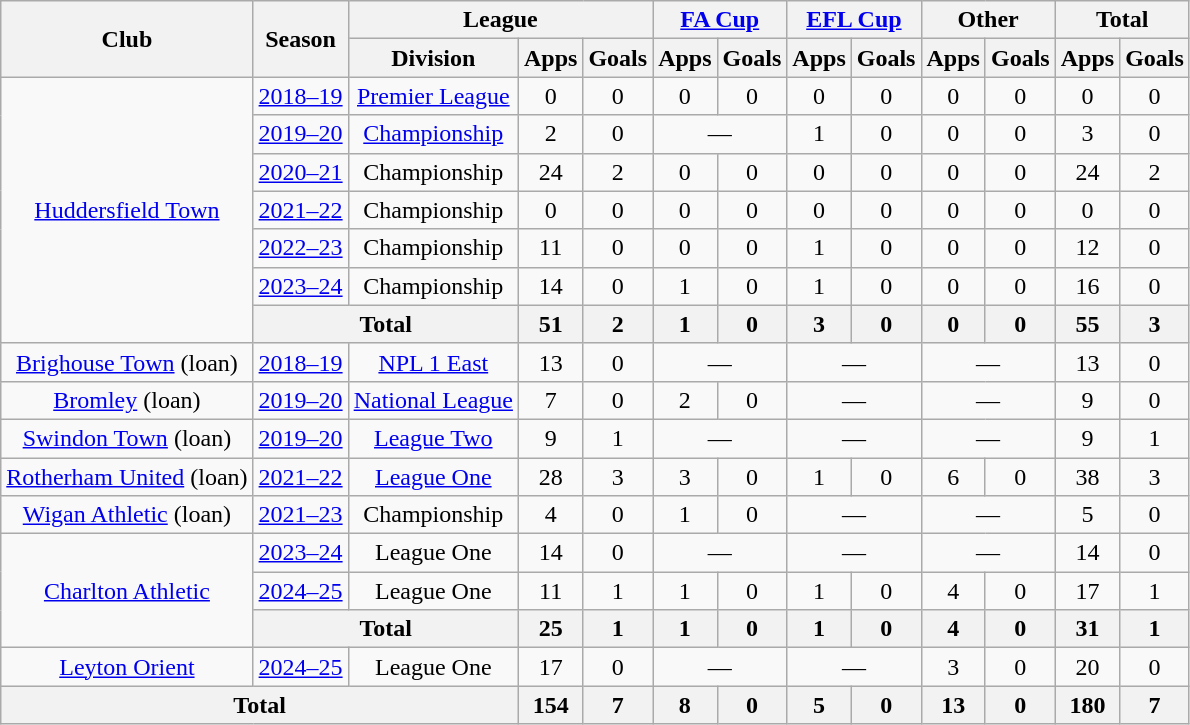<table class="wikitable" style="text-align:center">
<tr>
<th rowspan="2">Club</th>
<th rowspan="2">Season</th>
<th colspan="3">League</th>
<th colspan="2"><a href='#'>FA Cup</a></th>
<th colspan="2"><a href='#'>EFL Cup</a></th>
<th colspan="2">Other</th>
<th colspan="2">Total</th>
</tr>
<tr>
<th>Division</th>
<th>Apps</th>
<th>Goals</th>
<th>Apps</th>
<th>Goals</th>
<th>Apps</th>
<th>Goals</th>
<th>Apps</th>
<th>Goals</th>
<th>Apps</th>
<th>Goals</th>
</tr>
<tr>
<td rowspan=7><a href='#'>Huddersfield Town</a></td>
<td><a href='#'>2018–19</a></td>
<td><a href='#'>Premier League</a></td>
<td>0</td>
<td>0</td>
<td>0</td>
<td>0</td>
<td>0</td>
<td>0</td>
<td>0</td>
<td>0</td>
<td>0</td>
<td>0</td>
</tr>
<tr>
<td><a href='#'>2019–20</a></td>
<td><a href='#'>Championship</a></td>
<td>2</td>
<td>0</td>
<td colspan=2>—</td>
<td>1</td>
<td>0</td>
<td>0</td>
<td>0</td>
<td>3</td>
<td>0</td>
</tr>
<tr>
<td><a href='#'>2020–21</a></td>
<td>Championship</td>
<td>24</td>
<td>2</td>
<td>0</td>
<td>0</td>
<td>0</td>
<td>0</td>
<td>0</td>
<td>0</td>
<td>24</td>
<td>2</td>
</tr>
<tr>
<td><a href='#'>2021–22</a></td>
<td>Championship</td>
<td>0</td>
<td>0</td>
<td>0</td>
<td>0</td>
<td>0</td>
<td>0</td>
<td>0</td>
<td>0</td>
<td>0</td>
<td>0</td>
</tr>
<tr>
<td><a href='#'>2022–23</a></td>
<td>Championship</td>
<td>11</td>
<td>0</td>
<td>0</td>
<td>0</td>
<td>1</td>
<td>0</td>
<td>0</td>
<td>0</td>
<td>12</td>
<td>0</td>
</tr>
<tr>
<td><a href='#'>2023–24</a></td>
<td>Championship</td>
<td>14</td>
<td>0</td>
<td>1</td>
<td>0</td>
<td>1</td>
<td>0</td>
<td>0</td>
<td>0</td>
<td>16</td>
<td>0</td>
</tr>
<tr>
<th colspan=2>Total</th>
<th>51</th>
<th>2</th>
<th>1</th>
<th>0</th>
<th>3</th>
<th>0</th>
<th>0</th>
<th>0</th>
<th>55</th>
<th>3</th>
</tr>
<tr>
<td><a href='#'>Brighouse Town</a> (loan)</td>
<td><a href='#'>2018–19</a></td>
<td><a href='#'>NPL 1 East</a></td>
<td>13</td>
<td>0</td>
<td colspan=2>—</td>
<td colspan=2>—</td>
<td colspan=2>—</td>
<td>13</td>
<td>0</td>
</tr>
<tr>
<td><a href='#'>Bromley</a> (loan)</td>
<td><a href='#'>2019–20</a></td>
<td><a href='#'>National League</a></td>
<td>7</td>
<td>0</td>
<td>2</td>
<td>0</td>
<td colspan=2>—</td>
<td colspan=2>—</td>
<td>9</td>
<td>0</td>
</tr>
<tr>
<td><a href='#'>Swindon Town</a> (loan)</td>
<td><a href='#'>2019–20</a></td>
<td><a href='#'>League Two</a></td>
<td>9</td>
<td>1</td>
<td colspan=2>—</td>
<td colspan=2>—</td>
<td colspan=2>—</td>
<td>9</td>
<td>1</td>
</tr>
<tr>
<td><a href='#'>Rotherham United</a> (loan)</td>
<td><a href='#'>2021–22</a></td>
<td><a href='#'>League One</a></td>
<td>28</td>
<td>3</td>
<td>3</td>
<td>0</td>
<td>1</td>
<td>0</td>
<td>6</td>
<td>0</td>
<td>38</td>
<td>3</td>
</tr>
<tr>
<td><a href='#'>Wigan Athletic</a> (loan)</td>
<td><a href='#'>2021–23</a></td>
<td>Championship</td>
<td>4</td>
<td>0</td>
<td>1</td>
<td>0</td>
<td colspan=2>—</td>
<td colspan=2>—</td>
<td>5</td>
<td>0</td>
</tr>
<tr>
<td rowspan=3><a href='#'>Charlton Athletic</a></td>
<td><a href='#'>2023–24</a></td>
<td>League One</td>
<td>14</td>
<td>0</td>
<td colspan=2>—</td>
<td colspan=2>—</td>
<td colspan=2>—</td>
<td>14</td>
<td>0</td>
</tr>
<tr>
<td><a href='#'>2024–25</a></td>
<td>League One</td>
<td>11</td>
<td>1</td>
<td>1</td>
<td>0</td>
<td>1</td>
<td>0</td>
<td>4</td>
<td>0</td>
<td>17</td>
<td>1</td>
</tr>
<tr>
<th colspan=2>Total</th>
<th>25</th>
<th>1</th>
<th>1</th>
<th>0</th>
<th>1</th>
<th>0</th>
<th>4</th>
<th>0</th>
<th>31</th>
<th>1</th>
</tr>
<tr>
<td><a href='#'>Leyton Orient</a></td>
<td><a href='#'>2024–25</a></td>
<td>League One</td>
<td>17</td>
<td>0</td>
<td colspan=2>—</td>
<td colspan=2>—</td>
<td>3</td>
<td>0</td>
<td>20</td>
<td>0</td>
</tr>
<tr>
<th colspan=3>Total</th>
<th>154</th>
<th>7</th>
<th>8</th>
<th>0</th>
<th>5</th>
<th>0</th>
<th>13</th>
<th>0</th>
<th>180</th>
<th>7</th>
</tr>
</table>
